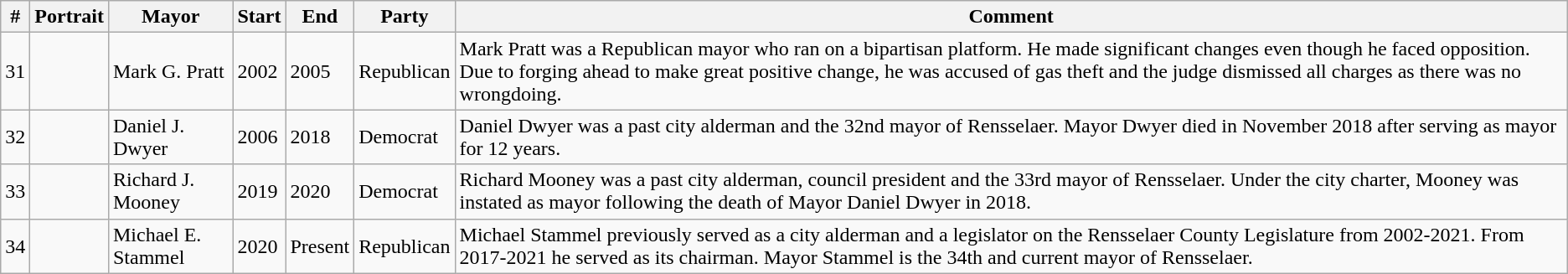<table class="wikitable">
<tr>
<th>#</th>
<th>Portrait</th>
<th>Mayor</th>
<th>Start</th>
<th>End</th>
<th>Party</th>
<th>Comment</th>
</tr>
<tr>
<td>31</td>
<td></td>
<td>Mark G. Pratt</td>
<td>2002</td>
<td>2005</td>
<td>Republican</td>
<td>Mark Pratt was a Republican mayor who ran on a bipartisan platform. He made significant changes even though he faced opposition.  Due to forging ahead to make great positive change, he was accused of gas theft and the judge dismissed all charges as there was no wrongdoing.</td>
</tr>
<tr>
<td>32</td>
<td></td>
<td>Daniel J. Dwyer</td>
<td>2006</td>
<td>2018</td>
<td>Democrat</td>
<td>Daniel Dwyer was a past city alderman and the 32nd mayor of Rensselaer. Mayor Dwyer died in November 2018 after serving as mayor for 12 years.</td>
</tr>
<tr>
<td>33</td>
<td></td>
<td>Richard J. Mooney</td>
<td>2019</td>
<td>2020</td>
<td>Democrat</td>
<td>Richard Mooney was a past city alderman, council president and the 33rd mayor of Rensselaer. Under the city charter, Mooney was instated as mayor following the death of Mayor Daniel Dwyer in 2018.</td>
</tr>
<tr>
<td>34</td>
<td></td>
<td>Michael E. Stammel</td>
<td>2020</td>
<td>Present</td>
<td>Republican</td>
<td>Michael Stammel previously served as a city alderman and a legislator on the Rensselaer County Legislature from 2002-2021. From 2017-2021 he served as its chairman. Mayor Stammel is the 34th and current mayor of Rensselaer.</td>
</tr>
</table>
